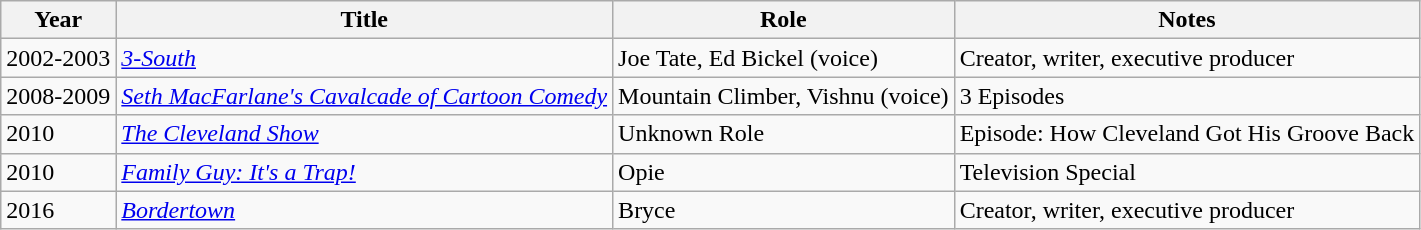<table class="wikitable sortable">
<tr>
<th>Year</th>
<th>Title</th>
<th>Role</th>
<th>Notes</th>
</tr>
<tr>
<td>2002-2003</td>
<td><em><a href='#'>3-South</a></em></td>
<td>Joe Tate, Ed Bickel (voice)</td>
<td>Creator, writer, executive producer</td>
</tr>
<tr>
<td>2008-2009</td>
<td><em><a href='#'>Seth MacFarlane's Cavalcade of Cartoon Comedy</a></em></td>
<td>Mountain Climber, Vishnu (voice)</td>
<td>3 Episodes</td>
</tr>
<tr>
<td>2010</td>
<td><em><a href='#'>The Cleveland Show</a></em></td>
<td>Unknown Role</td>
<td>Episode: How Cleveland Got His Groove Back</td>
</tr>
<tr>
<td>2010</td>
<td><em><a href='#'>Family Guy: It's a Trap!</a></em></td>
<td>Opie</td>
<td>Television Special</td>
</tr>
<tr>
<td>2016</td>
<td><em><a href='#'>Bordertown</a></em></td>
<td>Bryce</td>
<td>Creator, writer, executive producer</td>
</tr>
</table>
